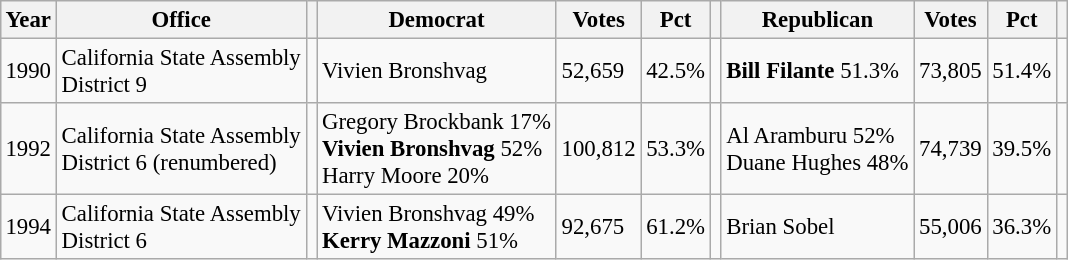<table class="wikitable" style="margin:0.5em ; font-size:95%">
<tr>
<th>Year</th>
<th>Office</th>
<th></th>
<th>Democrat</th>
<th>Votes</th>
<th>Pct</th>
<th></th>
<th>Republican</th>
<th>Votes</th>
<th>Pct</th>
<th></th>
</tr>
<tr>
<td>1990</td>
<td>California State Assembly<br> District 9</td>
<td></td>
<td>Vivien Bronshvag</td>
<td>52,659</td>
<td>42.5%</td>
<td></td>
<td><strong>Bill Filante</strong> 51.3%</td>
<td>73,805</td>
<td>51.4%</td>
<td></td>
</tr>
<tr>
<td>1992</td>
<td>California State Assembly<br> District 6 (renumbered)</td>
<td></td>
<td>Gregory Brockbank 17%<br> <strong>Vivien Bronshvag</strong> 52%<br> Harry Moore 20%</td>
<td>100,812</td>
<td>53.3%</td>
<td></td>
<td>Al Aramburu 52% <br> Duane Hughes 48%</td>
<td>74,739</td>
<td>39.5%</td>
<td></td>
</tr>
<tr>
<td>1994</td>
<td>California State Assembly<br> District 6</td>
<td></td>
<td>Vivien Bronshvag 49%<br> <strong>Kerry Mazzoni</strong> 51%</td>
<td>92,675</td>
<td>61.2%</td>
<td></td>
<td>Brian Sobel</td>
<td>55,006</td>
<td>36.3%</td>
<td></td>
</tr>
</table>
